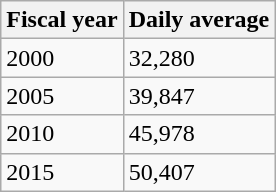<table class="wikitable">
<tr>
<th>Fiscal year</th>
<th>Daily average</th>
</tr>
<tr>
<td>2000</td>
<td>32,280</td>
</tr>
<tr>
<td>2005</td>
<td>39,847</td>
</tr>
<tr>
<td>2010</td>
<td>45,978</td>
</tr>
<tr>
<td>2015</td>
<td>50,407</td>
</tr>
</table>
